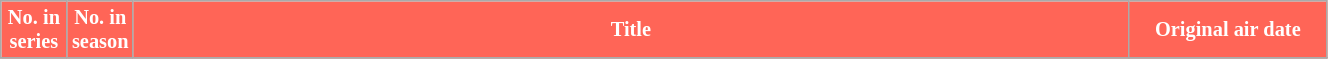<table class="wikitable" style="font-size:85%">
<tr>
<th scope="col"  style="background:#FF6557; color:#fff; width:5%;">No. in<br>series</th>
<th scope="col"  style="background:#FF6557; color:#fff; width:5%;">No. in<br>season</th>
<th scope="col" style="background:#FF6557; color:#fff;">Title</th>
<th scope="col"  style="background:#FF6557; color:#fff; width:15%;">Original air date</th>
</tr>
<tr>
</tr>
</table>
